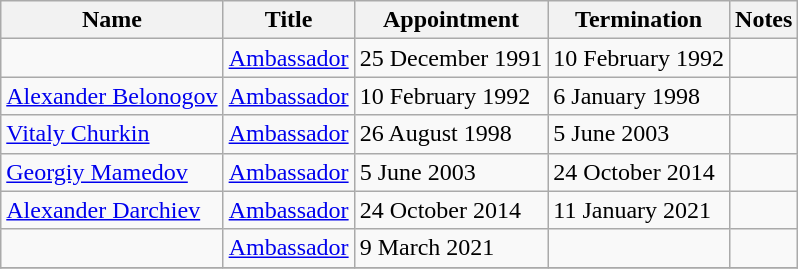<table class="wikitable">
<tr valign="middle">
<th>Name</th>
<th>Title</th>
<th>Appointment</th>
<th>Termination</th>
<th>Notes</th>
</tr>
<tr>
<td></td>
<td><a href='#'>Ambassador</a></td>
<td>25 December 1991</td>
<td>10 February 1992</td>
<td></td>
</tr>
<tr>
<td><a href='#'>Alexander Belonogov</a></td>
<td><a href='#'>Ambassador</a></td>
<td>10 February 1992</td>
<td>6 January 1998</td>
<td></td>
</tr>
<tr>
<td><a href='#'>Vitaly Churkin</a></td>
<td><a href='#'>Ambassador</a></td>
<td>26 August 1998</td>
<td>5 June 2003</td>
<td></td>
</tr>
<tr>
<td><a href='#'>Georgiy Mamedov</a></td>
<td><a href='#'>Ambassador</a></td>
<td>5 June 2003</td>
<td>24 October 2014</td>
<td></td>
</tr>
<tr>
<td><a href='#'>Alexander Darchiev</a></td>
<td><a href='#'>Ambassador</a></td>
<td>24 October 2014</td>
<td>11 January 2021</td>
<td></td>
</tr>
<tr>
<td></td>
<td><a href='#'>Ambassador</a></td>
<td>9 March 2021</td>
<td></td>
<td></td>
</tr>
<tr>
</tr>
</table>
